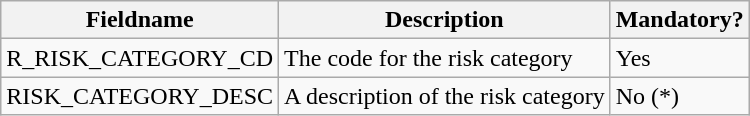<table class="wikitable">
<tr>
<th>Fieldname</th>
<th>Description</th>
<th>Mandatory?</th>
</tr>
<tr>
<td>R_RISK_CATEGORY_CD</td>
<td>The code for the risk category</td>
<td>Yes</td>
</tr>
<tr>
<td>RISK_CATEGORY_DESC</td>
<td>A description of the risk category</td>
<td>No (*)</td>
</tr>
</table>
